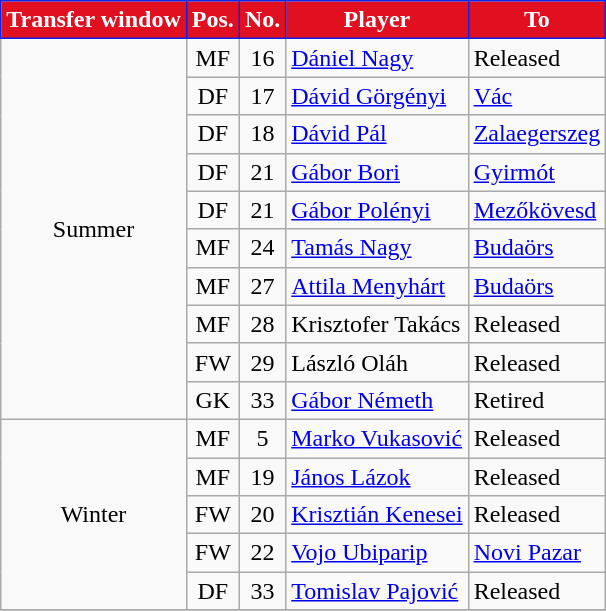<table class="wikitable plainrowheaders sortable">
<tr>
<th style="background-color:#E01020;color:white;border:1px solid #0E22E9">Transfer window</th>
<th style="background-color:#E01020;color:white;border:1px solid #0E22E9">Pos.</th>
<th style="background-color:#E01020;color:white;border:1px solid #0E22E9">No.</th>
<th style="background-color:#E01020;color:white;border:1px solid #0E22E9">Player</th>
<th style="background-color:#E01020;color:white;border:1px solid #0E22E9">To</th>
</tr>
<tr>
<td rowspan="10" style="text-align:center;">Summer</td>
<td style="text-align:center;">MF</td>
<td style="text-align:center;">16</td>
<td style="text-align:left;"> <a href='#'>Dániel Nagy</a></td>
<td style="text-align:left;">Released</td>
</tr>
<tr>
<td style="text-align:center;">DF</td>
<td style="text-align:center;">17</td>
<td style="text-align:left;"> <a href='#'>Dávid Görgényi</a></td>
<td style="text-align:left;"><a href='#'>Vác</a></td>
</tr>
<tr>
<td style="text-align:center;">DF</td>
<td style="text-align:center;">18</td>
<td style="text-align:left;"> <a href='#'>Dávid Pál</a></td>
<td style="text-align:left;"><a href='#'>Zalaegerszeg</a></td>
</tr>
<tr>
<td style="text-align:center;">DF</td>
<td style="text-align:center;">21</td>
<td style="text-align:left;"> <a href='#'>Gábor Bori</a></td>
<td style="text-align:left;"><a href='#'>Gyirmót</a></td>
</tr>
<tr>
<td style="text-align:center;">DF</td>
<td style="text-align:center;">21</td>
<td style="text-align:left;"> <a href='#'>Gábor Polényi</a></td>
<td style="text-align:left;"><a href='#'>Mezőkövesd</a></td>
</tr>
<tr>
<td style="text-align:center;">MF</td>
<td style="text-align:center;">24</td>
<td style="text-align:left;"> <a href='#'>Tamás Nagy</a></td>
<td style="text-align:left;"><a href='#'>Budaörs</a></td>
</tr>
<tr>
<td style="text-align:center;">MF</td>
<td style="text-align:center;">27</td>
<td style="text-align:left;"> <a href='#'>Attila Menyhárt</a></td>
<td style="text-align:left;"><a href='#'>Budaörs</a></td>
</tr>
<tr>
<td style="text-align:center;">MF</td>
<td style="text-align:center;">28</td>
<td style="text-align:left;"> Krisztofer Takács</td>
<td style="text-align:left;">Released</td>
</tr>
<tr>
<td style="text-align:center;">FW</td>
<td style="text-align:center;">29</td>
<td style="text-align:left;"> László Oláh</td>
<td style="text-align:left;">Released</td>
</tr>
<tr>
<td style="text-align:center;">GK</td>
<td style="text-align:center;">33</td>
<td style="text-align:left;"> <a href='#'>Gábor Németh</a></td>
<td style="text-align:left;">Retired</td>
</tr>
<tr>
<td rowspan="5" style="text-align:center;">Winter</td>
<td style="text-align:center;">MF</td>
<td style="text-align:center;">5</td>
<td style="text-align:left;"> <a href='#'>Marko Vukasović</a></td>
<td style="text-align:left;">Released</td>
</tr>
<tr>
<td style="text-align:center;">MF</td>
<td style="text-align:center;">19</td>
<td style="text-align:left;"> <a href='#'>János Lázok</a></td>
<td style="text-align:left;">Released</td>
</tr>
<tr>
<td style="text-align:center;">FW</td>
<td style="text-align:center;">20</td>
<td style="text-align:left;"> <a href='#'>Krisztián Kenesei</a></td>
<td style="text-align:left;">Released</td>
</tr>
<tr>
<td style="text-align:center;">FW</td>
<td style="text-align:center;">22</td>
<td style="text-align:left;"> <a href='#'>Vojo Ubiparip</a></td>
<td style="text-align:left;"> <a href='#'>Novi Pazar</a></td>
</tr>
<tr>
<td style="text-align:center;">DF</td>
<td style="text-align:center;">33</td>
<td style="text-align:left;"> <a href='#'>Tomislav Pajović</a></td>
<td style="text-align:left;">Released</td>
</tr>
<tr>
</tr>
</table>
